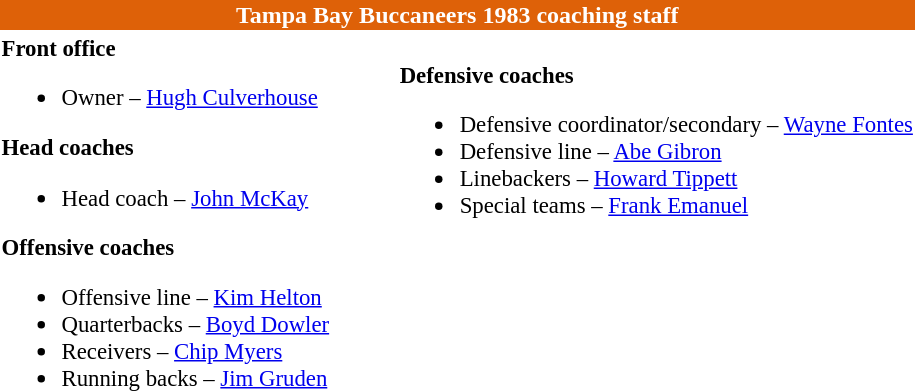<table class="toccolours" style="text-align: left;">
<tr>
<th colspan="7" style="background-color: #de6108; color: white; text-align: center;">Tampa Bay Buccaneers 1983 coaching staff</th>
</tr>
<tr>
<td style="font-size: 95%;" valign="top"><strong>Front office</strong><br><ul><li>Owner – <a href='#'>Hugh Culverhouse</a></li></ul><strong>Head coaches</strong><ul><li>Head coach – <a href='#'>John McKay</a></li></ul><strong>Offensive coaches</strong><ul><li>Offensive line – <a href='#'>Kim Helton</a></li><li>Quarterbacks – <a href='#'>Boyd Dowler</a></li><li>Receivers – <a href='#'>Chip Myers</a></li><li>Running backs – <a href='#'>Jim Gruden</a></li></ul></td>
<td width="35"> </td>
<td valign="top"></td>
<td style="font-size: 95%;" valign="top"><br><strong>Defensive coaches</strong><ul><li>Defensive coordinator/secondary – <a href='#'>Wayne Fontes</a></li><li>Defensive line – <a href='#'>Abe Gibron</a></li><li>Linebackers – <a href='#'>Howard Tippett</a></li><li>Special teams – <a href='#'>Frank Emanuel</a></li></ul></td>
</tr>
</table>
